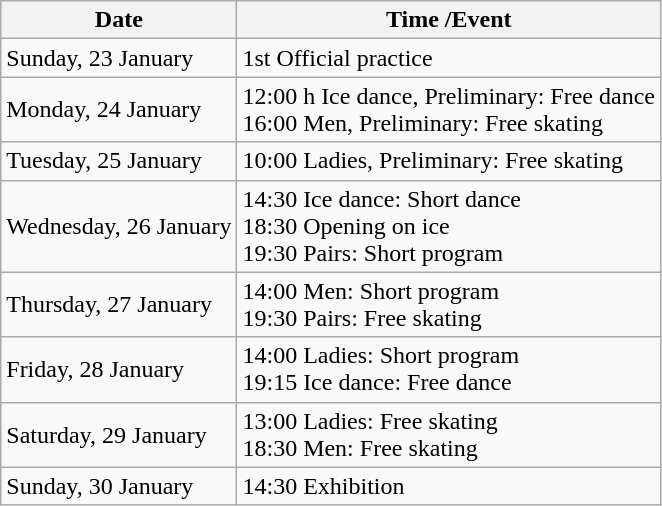<table class="wikitable">
<tr>
<th>Date</th>
<th>Time /Event</th>
</tr>
<tr>
<td>Sunday, 23 January</td>
<td>1st Official practice</td>
</tr>
<tr>
<td>Monday, 24 January</td>
<td>12:00 h Ice dance, Preliminary: Free dance <br> 16:00 Men, Preliminary: Free skating <br></td>
</tr>
<tr>
<td>Tuesday, 25 January</td>
<td>10:00 Ladies, Preliminary: Free skating</td>
</tr>
<tr>
<td>Wednesday, 26 January</td>
<td>14:30 Ice dance: Short dance <br> 18:30 Opening on ice <br> 19:30 Pairs: Short program</td>
</tr>
<tr>
<td>Thursday, 27 January</td>
<td>14:00 Men: Short program <br> 19:30 Pairs: Free skating</td>
</tr>
<tr>
<td>Friday, 28 January</td>
<td>14:00 Ladies: Short program <br> 19:15 Ice dance: Free dance</td>
</tr>
<tr>
<td>Saturday, 29 January</td>
<td>13:00 Ladies: Free skating <br> 18:30 Men: Free skating</td>
</tr>
<tr>
<td>Sunday, 30 January</td>
<td>14:30 Exhibition</td>
</tr>
</table>
